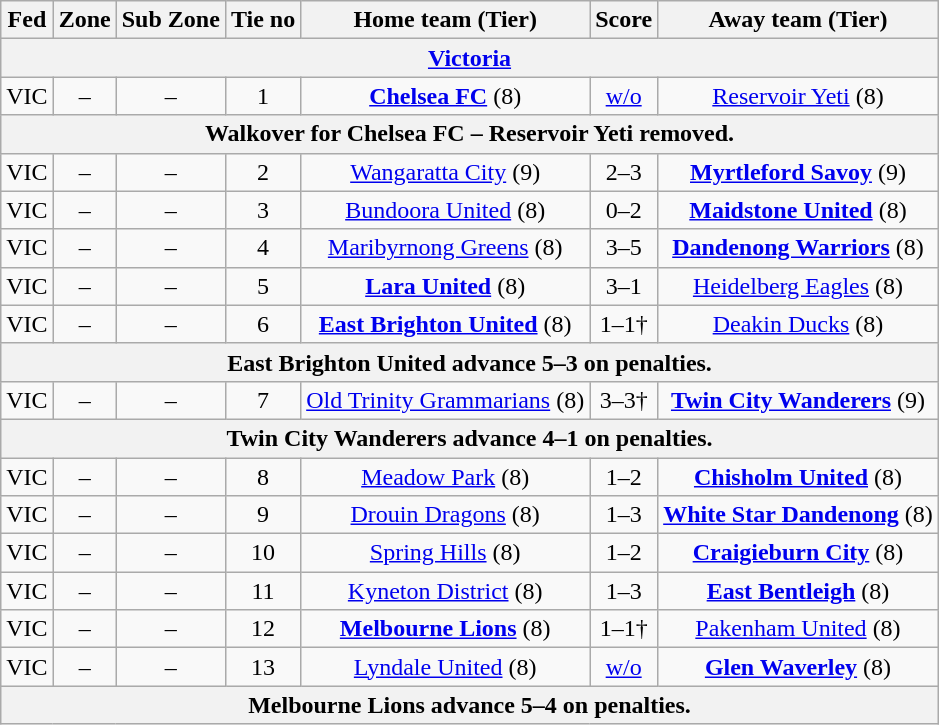<table class="wikitable" style="text-align:center">
<tr>
<th>Fed</th>
<th>Zone</th>
<th>Sub Zone</th>
<th>Tie no</th>
<th>Home team (Tier)</th>
<th>Score</th>
<th>Away team (Tier)</th>
</tr>
<tr>
<th colspan=7><a href='#'>Victoria</a></th>
</tr>
<tr>
<td>VIC</td>
<td>–</td>
<td>–</td>
<td>1</td>
<td><strong><a href='#'>Chelsea FC</a></strong> (8)</td>
<td><a href='#'>w/o</a></td>
<td><a href='#'>Reservoir Yeti</a> (8)</td>
</tr>
<tr>
<th colspan=7>Walkover for Chelsea FC – Reservoir Yeti removed.</th>
</tr>
<tr>
<td>VIC</td>
<td>–</td>
<td>–</td>
<td>2</td>
<td><a href='#'>Wangaratta City</a> (9)</td>
<td>2–3</td>
<td><strong><a href='#'>Myrtleford Savoy</a></strong> (9)</td>
</tr>
<tr>
<td>VIC</td>
<td>–</td>
<td>–</td>
<td>3</td>
<td><a href='#'>Bundoora United</a> (8)</td>
<td>0–2</td>
<td><strong><a href='#'>Maidstone United</a></strong> (8)</td>
</tr>
<tr>
<td>VIC</td>
<td>–</td>
<td>–</td>
<td>4</td>
<td><a href='#'>Maribyrnong Greens</a> (8)</td>
<td>3–5</td>
<td><strong><a href='#'>Dandenong Warriors</a></strong> (8)</td>
</tr>
<tr>
<td>VIC</td>
<td>–</td>
<td>–</td>
<td>5</td>
<td><strong><a href='#'>Lara United</a></strong> (8)</td>
<td>3–1</td>
<td><a href='#'>Heidelberg Eagles</a> (8)</td>
</tr>
<tr>
<td>VIC</td>
<td>–</td>
<td>–</td>
<td>6</td>
<td><strong><a href='#'>East Brighton United</a></strong> (8)</td>
<td>1–1†</td>
<td><a href='#'>Deakin Ducks</a> (8)</td>
</tr>
<tr>
<th colspan=7>East Brighton United advance 5–3 on penalties.</th>
</tr>
<tr>
<td>VIC</td>
<td>–</td>
<td>–</td>
<td>7</td>
<td><a href='#'>Old Trinity Grammarians</a> (8)</td>
<td>3–3†</td>
<td><strong><a href='#'>Twin City Wanderers</a></strong> (9)</td>
</tr>
<tr>
<th colspan=7>Twin City Wanderers advance 4–1 on penalties.</th>
</tr>
<tr>
<td>VIC</td>
<td>–</td>
<td>–</td>
<td>8</td>
<td><a href='#'>Meadow Park</a> (8)</td>
<td>1–2</td>
<td><strong><a href='#'>Chisholm United</a></strong> (8)</td>
</tr>
<tr>
<td>VIC</td>
<td>–</td>
<td>–</td>
<td>9</td>
<td><a href='#'>Drouin Dragons</a> (8)</td>
<td>1–3</td>
<td><strong><a href='#'>White Star Dandenong</a></strong> (8)</td>
</tr>
<tr>
<td>VIC</td>
<td>–</td>
<td>–</td>
<td>10</td>
<td><a href='#'>Spring Hills</a> (8)</td>
<td>1–2</td>
<td><strong><a href='#'>Craigieburn City</a></strong> (8)</td>
</tr>
<tr>
<td>VIC</td>
<td>–</td>
<td>–</td>
<td>11</td>
<td><a href='#'>Kyneton District</a> (8)</td>
<td>1–3</td>
<td><strong><a href='#'>East Bentleigh</a></strong> (8)</td>
</tr>
<tr>
<td>VIC</td>
<td>–</td>
<td>–</td>
<td>12</td>
<td><strong><a href='#'>Melbourne Lions</a></strong> (8)</td>
<td>1–1†</td>
<td><a href='#'>Pakenham United</a> (8)</td>
</tr>
<tr>
<td>VIC</td>
<td>–</td>
<td>–</td>
<td>13</td>
<td><a href='#'>Lyndale United</a> (8)</td>
<td><a href='#'>w/o</a></td>
<td><strong><a href='#'>Glen Waverley</a></strong> (8)</td>
</tr>
<tr>
<th colspan=7>Melbourne Lions advance 5–4 on penalties.</th>
</tr>
</table>
